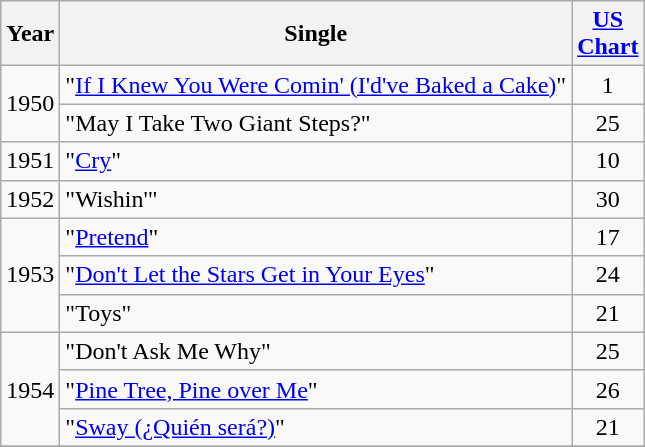<table class="wikitable">
<tr>
<th>Year</th>
<th>Single</th>
<th><a href='#'>US<br>Chart</a></th>
</tr>
<tr>
<td rowspan="2">1950</td>
<td>"<a href='#'>If I Knew You Were Comin' (I'd've Baked a Cake)</a>"</td>
<td align="center">1</td>
</tr>
<tr>
<td>"May I Take Two Giant Steps?"</td>
<td align="center">25</td>
</tr>
<tr>
<td>1951</td>
<td>"<a href='#'>Cry</a>"</td>
<td align="center">10</td>
</tr>
<tr>
<td>1952</td>
<td>"Wishin'"</td>
<td align="center">30</td>
</tr>
<tr>
<td rowspan="3">1953</td>
<td>"<a href='#'>Pretend</a>"</td>
<td align="center">17</td>
</tr>
<tr>
<td>"<a href='#'>Don't Let the Stars Get in Your Eyes</a>"</td>
<td align="center">24</td>
</tr>
<tr>
<td>"Toys"</td>
<td align="center">21</td>
</tr>
<tr>
<td rowspan="3">1954</td>
<td>"Don't Ask Me Why"</td>
<td align="center">25</td>
</tr>
<tr>
<td>"<a href='#'>Pine Tree, Pine over Me</a>"</td>
<td align="center">26</td>
</tr>
<tr>
<td>"<a href='#'>Sway (¿Quién será?)</a>"</td>
<td align="center">21</td>
</tr>
<tr>
</tr>
</table>
